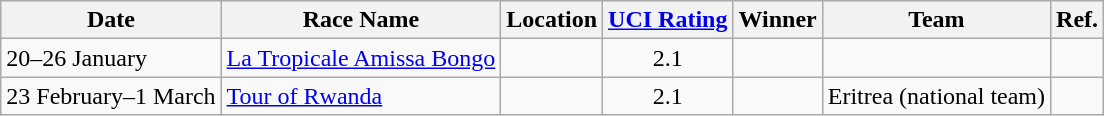<table class="wikitable sortable">
<tr>
<th>Date</th>
<th>Race Name</th>
<th>Location</th>
<th><a href='#'>UCI Rating</a></th>
<th>Winner</th>
<th>Team</th>
<th>Ref.</th>
</tr>
<tr>
<td>20–26 January</td>
<td><a href='#'>La Tropicale Amissa Bongo</a></td>
<td></td>
<td align=center>2.1</td>
<td></td>
<td></td>
<td align=center></td>
</tr>
<tr>
<td>23 February–1 March</td>
<td><a href='#'>Tour of Rwanda</a></td>
<td></td>
<td align=center>2.1</td>
<td></td>
<td>Eritrea (national team)</td>
<td align=center></td>
</tr>
</table>
